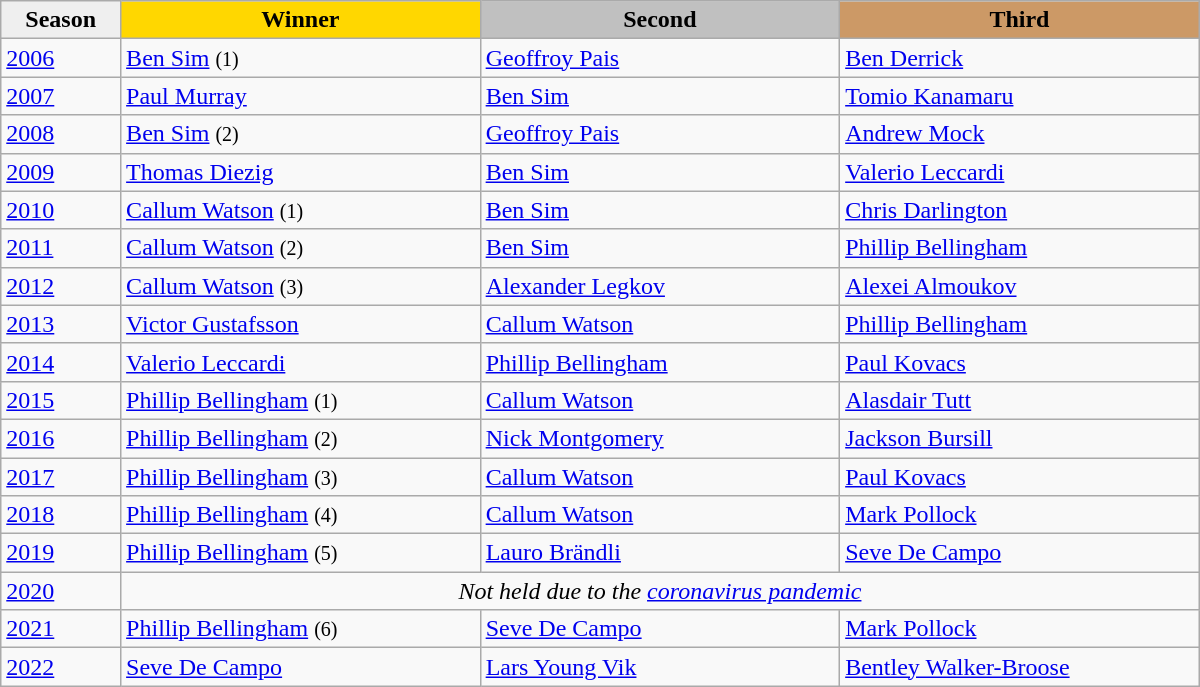<table class="wikitable sortable" width="800">
<tr>
<th style="width:10%; background:#efefef;">Season</th>
<th style="width:30%; background:gold">Winner</th>
<th style="width:30%; background:silver">Second</th>
<th style="width:30%; background:#CC9966">Third</th>
</tr>
<tr>
<td><a href='#'>2006</a></td>
<td> <a href='#'>Ben Sim</a> <small>(1)</small></td>
<td> <a href='#'>Geoffroy Pais</a></td>
<td> <a href='#'>Ben Derrick</a></td>
</tr>
<tr>
<td><a href='#'>2007</a></td>
<td> <a href='#'>Paul Murray</a></td>
<td> <a href='#'>Ben Sim</a></td>
<td> <a href='#'>Tomio Kanamaru</a></td>
</tr>
<tr>
<td><a href='#'>2008</a></td>
<td> <a href='#'>Ben Sim</a> <small>(2)</small></td>
<td> <a href='#'>Geoffroy Pais</a></td>
<td> <a href='#'>Andrew Mock</a></td>
</tr>
<tr>
<td><a href='#'>2009</a></td>
<td> <a href='#'>Thomas Diezig</a></td>
<td> <a href='#'>Ben Sim</a></td>
<td> <a href='#'>Valerio Leccardi</a></td>
</tr>
<tr>
<td><a href='#'>2010</a></td>
<td> <a href='#'>Callum Watson</a> <small>(1)</small></td>
<td> <a href='#'>Ben Sim</a></td>
<td> <a href='#'>Chris Darlington</a></td>
</tr>
<tr>
<td><a href='#'>2011</a></td>
<td> <a href='#'>Callum Watson</a> <small>(2)</small></td>
<td> <a href='#'>Ben Sim</a></td>
<td> <a href='#'>Phillip Bellingham</a></td>
</tr>
<tr>
<td><a href='#'>2012</a></td>
<td> <a href='#'>Callum Watson</a> <small>(3)</small></td>
<td> <a href='#'>Alexander Legkov</a></td>
<td> <a href='#'>Alexei Almoukov</a></td>
</tr>
<tr>
<td><a href='#'>2013</a></td>
<td> <a href='#'>Victor Gustafsson</a></td>
<td> <a href='#'>Callum Watson</a></td>
<td> <a href='#'>Phillip Bellingham</a></td>
</tr>
<tr>
<td><a href='#'>2014</a></td>
<td> <a href='#'>Valerio Leccardi</a></td>
<td> <a href='#'>Phillip Bellingham</a></td>
<td> <a href='#'>Paul Kovacs</a></td>
</tr>
<tr>
<td><a href='#'>2015</a></td>
<td> <a href='#'>Phillip Bellingham</a> <small>(1)</small></td>
<td> <a href='#'>Callum Watson</a></td>
<td> <a href='#'>Alasdair Tutt</a></td>
</tr>
<tr>
<td><a href='#'>2016</a></td>
<td> <a href='#'>Phillip Bellingham</a> <small>(2)</small></td>
<td> <a href='#'>Nick Montgomery</a></td>
<td> <a href='#'>Jackson Bursill</a></td>
</tr>
<tr>
<td><a href='#'>2017</a></td>
<td> <a href='#'>Phillip Bellingham</a> <small>(3)</small></td>
<td> <a href='#'>Callum Watson</a></td>
<td> <a href='#'>Paul Kovacs</a></td>
</tr>
<tr>
<td><a href='#'>2018</a></td>
<td> <a href='#'>Phillip Bellingham</a> <small>(4)</small></td>
<td> <a href='#'>Callum Watson</a></td>
<td> <a href='#'>Mark Pollock</a></td>
</tr>
<tr>
<td><a href='#'>2019</a></td>
<td> <a href='#'>Phillip Bellingham</a> <small>(5)</small></td>
<td> <a href='#'>Lauro Brändli</a></td>
<td> <a href='#'>Seve De Campo</a></td>
</tr>
<tr>
<td><a href='#'>2020</a></td>
<td colspan="3" style="text-align:center;"><em>Not held due to the <a href='#'>coronavirus pandemic</a></em></td>
</tr>
<tr>
<td><a href='#'>2021</a></td>
<td> <a href='#'>Phillip Bellingham</a> <small>(6)</small></td>
<td> <a href='#'>Seve De Campo</a></td>
<td> <a href='#'>Mark Pollock</a></td>
</tr>
<tr>
<td><a href='#'>2022</a></td>
<td> <a href='#'>Seve De Campo</a></td>
<td> <a href='#'>Lars Young Vik</a></td>
<td> <a href='#'>Bentley Walker-Broose</a></td>
</tr>
</table>
